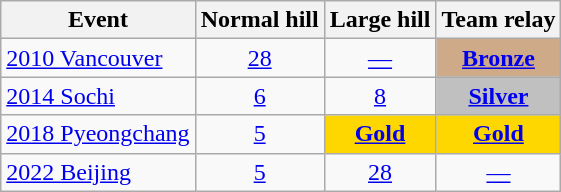<table class="wikitable" style="text-align: center;">
<tr>
<th>Event</th>
<th>Normal hill</th>
<th>Large hill</th>
<th>Team relay</th>
</tr>
<tr>
<td align=left> <a href='#'>2010 Vancouver</a></td>
<td><a href='#'>28</a></td>
<td><a href='#'>—</a></td>
<td style="background:#cfaa88;"><a href='#'><strong>Bronze</strong></a></td>
</tr>
<tr>
<td align=left> <a href='#'>2014 Sochi</a></td>
<td><a href='#'>6</a></td>
<td><a href='#'>8</a></td>
<td style="background:silver;"><a href='#'><strong>Silver</strong></a></td>
</tr>
<tr>
<td align=left> <a href='#'>2018 Pyeongchang</a></td>
<td><a href='#'>5</a></td>
<td style="background:gold;"><a href='#'><strong>Gold</strong></a></td>
<td style="background:gold;"><a href='#'><strong>Gold</strong></a></td>
</tr>
<tr>
<td align=left> <a href='#'>2022 Beijing</a></td>
<td><a href='#'>5</a></td>
<td><a href='#'>28</a></td>
<td><a href='#'>—</a></td>
</tr>
</table>
